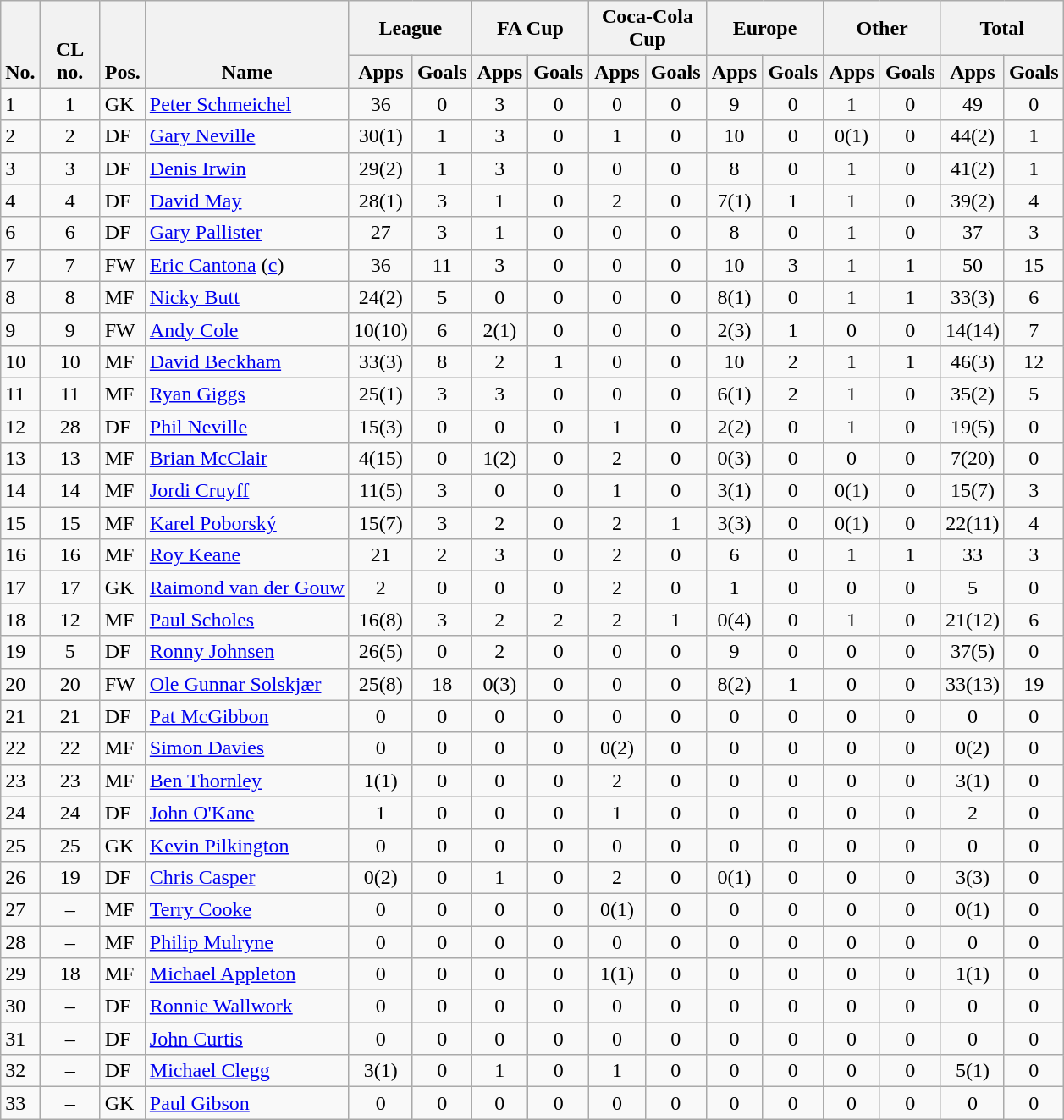<table class="wikitable" style="text-align:center">
<tr>
<th rowspan="2" valign="bottom">No.</th>
<th rowspan="2" valign="bottom" width="40">CL no.</th>
<th rowspan="2" valign="bottom">Pos.</th>
<th rowspan="2" valign="bottom">Name</th>
<th colspan="2" width="85">League</th>
<th colspan="2" width="85">FA Cup</th>
<th colspan="2" width="85">Coca-Cola Cup</th>
<th colspan="2" width="85">Europe</th>
<th colspan="2" width="85">Other</th>
<th colspan="2" width="85">Total</th>
</tr>
<tr>
<th>Apps</th>
<th>Goals</th>
<th>Apps</th>
<th>Goals</th>
<th>Apps</th>
<th>Goals</th>
<th>Apps</th>
<th>Goals</th>
<th>Apps</th>
<th>Goals</th>
<th>Apps</th>
<th>Goals</th>
</tr>
<tr>
<td align="left">1</td>
<td>1</td>
<td align="left">GK</td>
<td align="left"> <a href='#'>Peter Schmeichel</a></td>
<td>36</td>
<td>0</td>
<td>3</td>
<td>0</td>
<td>0</td>
<td>0</td>
<td>9</td>
<td>0</td>
<td>1</td>
<td>0</td>
<td>49</td>
<td>0</td>
</tr>
<tr>
<td align="left">2</td>
<td>2</td>
<td align="left">DF</td>
<td align="left"> <a href='#'>Gary Neville</a></td>
<td>30(1)</td>
<td>1</td>
<td>3</td>
<td>0</td>
<td>1</td>
<td>0</td>
<td>10</td>
<td>0</td>
<td>0(1)</td>
<td>0</td>
<td>44(2)</td>
<td>1</td>
</tr>
<tr>
<td align="left">3</td>
<td>3</td>
<td align="left">DF</td>
<td align="left"> <a href='#'>Denis Irwin</a></td>
<td>29(2)</td>
<td>1</td>
<td>3</td>
<td>0</td>
<td>0</td>
<td>0</td>
<td>8</td>
<td>0</td>
<td>1</td>
<td>0</td>
<td>41(2)</td>
<td>1</td>
</tr>
<tr>
<td align="left">4</td>
<td>4</td>
<td align="left">DF</td>
<td align="left"> <a href='#'>David May</a></td>
<td>28(1)</td>
<td>3</td>
<td>1</td>
<td>0</td>
<td>2</td>
<td>0</td>
<td>7(1)</td>
<td>1</td>
<td>1</td>
<td>0</td>
<td>39(2)</td>
<td>4</td>
</tr>
<tr>
<td align="left">6</td>
<td>6</td>
<td align="left">DF</td>
<td align="left"> <a href='#'>Gary Pallister</a></td>
<td>27</td>
<td>3</td>
<td>1</td>
<td>0</td>
<td>0</td>
<td>0</td>
<td>8</td>
<td>0</td>
<td>1</td>
<td>0</td>
<td>37</td>
<td>3</td>
</tr>
<tr>
<td align="left">7</td>
<td>7</td>
<td align="left">FW</td>
<td align="left"> <a href='#'>Eric Cantona</a> (<a href='#'>c</a>)</td>
<td>36</td>
<td>11</td>
<td>3</td>
<td>0</td>
<td>0</td>
<td>0</td>
<td>10</td>
<td>3</td>
<td>1</td>
<td>1</td>
<td>50</td>
<td>15</td>
</tr>
<tr>
<td align="left">8</td>
<td>8</td>
<td align="left">MF</td>
<td align="left"> <a href='#'>Nicky Butt</a></td>
<td>24(2)</td>
<td>5</td>
<td>0</td>
<td>0</td>
<td>0</td>
<td>0</td>
<td>8(1)</td>
<td>0</td>
<td>1</td>
<td>1</td>
<td>33(3)</td>
<td>6</td>
</tr>
<tr>
<td align="left">9</td>
<td>9</td>
<td align="left">FW</td>
<td align="left"> <a href='#'>Andy Cole</a></td>
<td>10(10)</td>
<td>6</td>
<td>2(1)</td>
<td>0</td>
<td>0</td>
<td>0</td>
<td>2(3)</td>
<td>1</td>
<td>0</td>
<td>0</td>
<td>14(14)</td>
<td>7</td>
</tr>
<tr>
<td align="left">10</td>
<td>10</td>
<td align="left">MF</td>
<td align="left"> <a href='#'>David Beckham</a></td>
<td>33(3)</td>
<td>8</td>
<td>2</td>
<td>1</td>
<td>0</td>
<td>0</td>
<td>10</td>
<td>2</td>
<td>1</td>
<td>1</td>
<td>46(3)</td>
<td>12</td>
</tr>
<tr>
<td align="left">11</td>
<td>11</td>
<td align="left">MF</td>
<td align="left"> <a href='#'>Ryan Giggs</a></td>
<td>25(1)</td>
<td>3</td>
<td>3</td>
<td>0</td>
<td>0</td>
<td>0</td>
<td>6(1)</td>
<td>2</td>
<td>1</td>
<td>0</td>
<td>35(2)</td>
<td>5</td>
</tr>
<tr>
<td align="left">12</td>
<td>28</td>
<td align="left">DF</td>
<td align="left"> <a href='#'>Phil Neville</a></td>
<td>15(3)</td>
<td>0</td>
<td>0</td>
<td>0</td>
<td>1</td>
<td>0</td>
<td>2(2)</td>
<td>0</td>
<td>1</td>
<td>0</td>
<td>19(5)</td>
<td>0</td>
</tr>
<tr>
<td align="left">13</td>
<td>13</td>
<td align="left">MF</td>
<td align="left"> <a href='#'>Brian McClair</a></td>
<td>4(15)</td>
<td>0</td>
<td>1(2)</td>
<td>0</td>
<td>2</td>
<td>0</td>
<td>0(3)</td>
<td>0</td>
<td>0</td>
<td>0</td>
<td>7(20)</td>
<td>0</td>
</tr>
<tr>
<td align="left">14</td>
<td>14</td>
<td align="left">MF</td>
<td align="left"> <a href='#'>Jordi Cruyff</a></td>
<td>11(5)</td>
<td>3</td>
<td>0</td>
<td>0</td>
<td>1</td>
<td>0</td>
<td>3(1)</td>
<td>0</td>
<td>0(1)</td>
<td>0</td>
<td>15(7)</td>
<td>3</td>
</tr>
<tr>
<td align="left">15</td>
<td>15</td>
<td align="left">MF</td>
<td align="left"> <a href='#'>Karel Poborský</a></td>
<td>15(7)</td>
<td>3</td>
<td>2</td>
<td>0</td>
<td>2</td>
<td>1</td>
<td>3(3)</td>
<td>0</td>
<td>0(1)</td>
<td>0</td>
<td>22(11)</td>
<td>4</td>
</tr>
<tr>
<td align="left">16</td>
<td>16</td>
<td align="left">MF</td>
<td align="left"> <a href='#'>Roy Keane</a></td>
<td>21</td>
<td>2</td>
<td>3</td>
<td>0</td>
<td>2</td>
<td>0</td>
<td>6</td>
<td>0</td>
<td>1</td>
<td>1</td>
<td>33</td>
<td>3</td>
</tr>
<tr>
<td align="left">17</td>
<td>17</td>
<td align="left">GK</td>
<td align="left"> <a href='#'>Raimond van der Gouw</a></td>
<td>2</td>
<td>0</td>
<td>0</td>
<td>0</td>
<td>2</td>
<td>0</td>
<td>1</td>
<td>0</td>
<td>0</td>
<td>0</td>
<td>5</td>
<td>0</td>
</tr>
<tr>
<td align="left">18</td>
<td>12</td>
<td align="left">MF</td>
<td align="left"> <a href='#'>Paul Scholes</a></td>
<td>16(8)</td>
<td>3</td>
<td>2</td>
<td>2</td>
<td>2</td>
<td>1</td>
<td>0(4)</td>
<td>0</td>
<td>1</td>
<td>0</td>
<td>21(12)</td>
<td>6</td>
</tr>
<tr>
<td align="left">19</td>
<td>5</td>
<td align="left">DF</td>
<td align="left"> <a href='#'>Ronny Johnsen</a></td>
<td>26(5)</td>
<td>0</td>
<td>2</td>
<td>0</td>
<td>0</td>
<td>0</td>
<td>9</td>
<td>0</td>
<td>0</td>
<td>0</td>
<td>37(5)</td>
<td>0</td>
</tr>
<tr>
<td align="left">20</td>
<td>20</td>
<td align="left">FW</td>
<td align="left"> <a href='#'>Ole Gunnar Solskjær</a></td>
<td>25(8)</td>
<td>18</td>
<td>0(3)</td>
<td>0</td>
<td>0</td>
<td>0</td>
<td>8(2)</td>
<td>1</td>
<td>0</td>
<td>0</td>
<td>33(13)</td>
<td>19</td>
</tr>
<tr>
<td align="left">21</td>
<td>21</td>
<td align="left">DF</td>
<td align="left"> <a href='#'>Pat McGibbon</a></td>
<td>0</td>
<td>0</td>
<td>0</td>
<td>0</td>
<td>0</td>
<td>0</td>
<td>0</td>
<td>0</td>
<td>0</td>
<td>0</td>
<td>0</td>
<td>0</td>
</tr>
<tr>
<td align="left">22</td>
<td>22</td>
<td align="left">MF</td>
<td align="left"> <a href='#'>Simon Davies</a></td>
<td>0</td>
<td>0</td>
<td>0</td>
<td>0</td>
<td>0(2)</td>
<td>0</td>
<td>0</td>
<td>0</td>
<td>0</td>
<td>0</td>
<td>0(2)</td>
<td>0</td>
</tr>
<tr>
<td align="left">23</td>
<td>23</td>
<td align="left">MF</td>
<td align="left"> <a href='#'>Ben Thornley</a></td>
<td>1(1)</td>
<td>0</td>
<td>0</td>
<td>0</td>
<td>2</td>
<td>0</td>
<td>0</td>
<td>0</td>
<td>0</td>
<td>0</td>
<td>3(1)</td>
<td>0</td>
</tr>
<tr>
<td align="left">24</td>
<td>24</td>
<td align="left">DF</td>
<td align="left"> <a href='#'>John O'Kane</a></td>
<td>1</td>
<td>0</td>
<td>0</td>
<td>0</td>
<td>1</td>
<td>0</td>
<td>0</td>
<td>0</td>
<td>0</td>
<td>0</td>
<td>2</td>
<td>0</td>
</tr>
<tr>
<td align="left">25</td>
<td>25</td>
<td align="left">GK</td>
<td align="left"> <a href='#'>Kevin Pilkington</a></td>
<td>0</td>
<td>0</td>
<td>0</td>
<td>0</td>
<td>0</td>
<td>0</td>
<td>0</td>
<td>0</td>
<td>0</td>
<td>0</td>
<td>0</td>
<td>0</td>
</tr>
<tr>
<td align="left">26</td>
<td>19</td>
<td align="left">DF</td>
<td align="left"> <a href='#'>Chris Casper</a></td>
<td>0(2)</td>
<td>0</td>
<td>1</td>
<td>0</td>
<td>2</td>
<td>0</td>
<td>0(1)</td>
<td>0</td>
<td>0</td>
<td>0</td>
<td>3(3)</td>
<td>0</td>
</tr>
<tr>
<td align="left">27</td>
<td>–</td>
<td align="left">MF</td>
<td align="left"> <a href='#'>Terry Cooke</a></td>
<td>0</td>
<td>0</td>
<td>0</td>
<td>0</td>
<td>0(1)</td>
<td>0</td>
<td>0</td>
<td>0</td>
<td>0</td>
<td>0</td>
<td>0(1)</td>
<td>0</td>
</tr>
<tr>
<td align="left">28</td>
<td>–</td>
<td align="left">MF</td>
<td align="left"> <a href='#'>Philip Mulryne</a></td>
<td>0</td>
<td>0</td>
<td>0</td>
<td>0</td>
<td>0</td>
<td>0</td>
<td>0</td>
<td>0</td>
<td>0</td>
<td>0</td>
<td>0</td>
<td>0</td>
</tr>
<tr>
<td align="left">29</td>
<td>18</td>
<td align="left">MF</td>
<td align="left"> <a href='#'>Michael Appleton</a></td>
<td>0</td>
<td>0</td>
<td>0</td>
<td>0</td>
<td>1(1)</td>
<td>0</td>
<td>0</td>
<td>0</td>
<td>0</td>
<td>0</td>
<td>1(1)</td>
<td>0</td>
</tr>
<tr>
<td align="left">30</td>
<td>–</td>
<td align="left">DF</td>
<td align="left"> <a href='#'>Ronnie Wallwork</a></td>
<td>0</td>
<td>0</td>
<td>0</td>
<td>0</td>
<td>0</td>
<td>0</td>
<td>0</td>
<td>0</td>
<td>0</td>
<td>0</td>
<td>0</td>
<td>0</td>
</tr>
<tr>
<td align="left">31</td>
<td>–</td>
<td align="left">DF</td>
<td align="left"> <a href='#'>John Curtis</a></td>
<td>0</td>
<td>0</td>
<td>0</td>
<td>0</td>
<td>0</td>
<td>0</td>
<td>0</td>
<td>0</td>
<td>0</td>
<td>0</td>
<td>0</td>
<td>0</td>
</tr>
<tr>
<td align="left">32</td>
<td>–</td>
<td align="left">DF</td>
<td align="left"> <a href='#'>Michael Clegg</a></td>
<td>3(1)</td>
<td>0</td>
<td>1</td>
<td>0</td>
<td>1</td>
<td>0</td>
<td>0</td>
<td>0</td>
<td>0</td>
<td>0</td>
<td>5(1)</td>
<td>0</td>
</tr>
<tr>
<td align="left">33</td>
<td>–</td>
<td align="left">GK</td>
<td align="left"> <a href='#'>Paul Gibson</a></td>
<td>0</td>
<td>0</td>
<td>0</td>
<td>0</td>
<td>0</td>
<td>0</td>
<td>0</td>
<td>0</td>
<td>0</td>
<td>0</td>
<td>0</td>
<td>0</td>
</tr>
</table>
